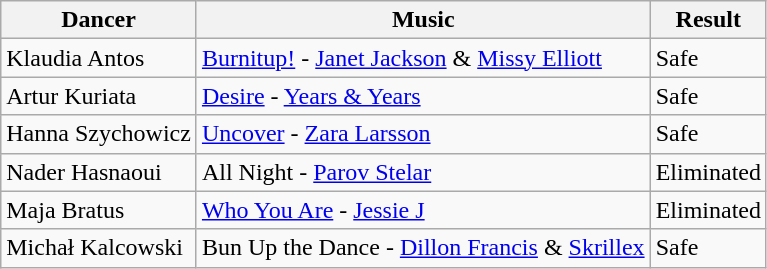<table class="wikitable">
<tr>
<th>Dancer</th>
<th>Music</th>
<th>Result</th>
</tr>
<tr>
<td>Klaudia Antos</td>
<td><a href='#'>Burnitup!</a> - <a href='#'>Janet Jackson</a> & <a href='#'>Missy Elliott</a></td>
<td>Safe</td>
</tr>
<tr>
<td>Artur Kuriata</td>
<td><a href='#'>Desire</a> - <a href='#'>Years & Years</a></td>
<td>Safe</td>
</tr>
<tr>
<td>Hanna Szychowicz</td>
<td><a href='#'>Uncover</a> - <a href='#'>Zara Larsson</a></td>
<td>Safe</td>
</tr>
<tr>
<td>Nader Hasnaoui</td>
<td>All Night - <a href='#'>Parov Stelar</a></td>
<td>Eliminated</td>
</tr>
<tr>
<td>Maja Bratus</td>
<td><a href='#'>Who You Are</a> - <a href='#'>Jessie J</a></td>
<td>Eliminated</td>
</tr>
<tr>
<td>Michał Kalcowski</td>
<td>Bun Up the Dance - <a href='#'>Dillon Francis</a> & <a href='#'>Skrillex</a></td>
<td>Safe</td>
</tr>
</table>
